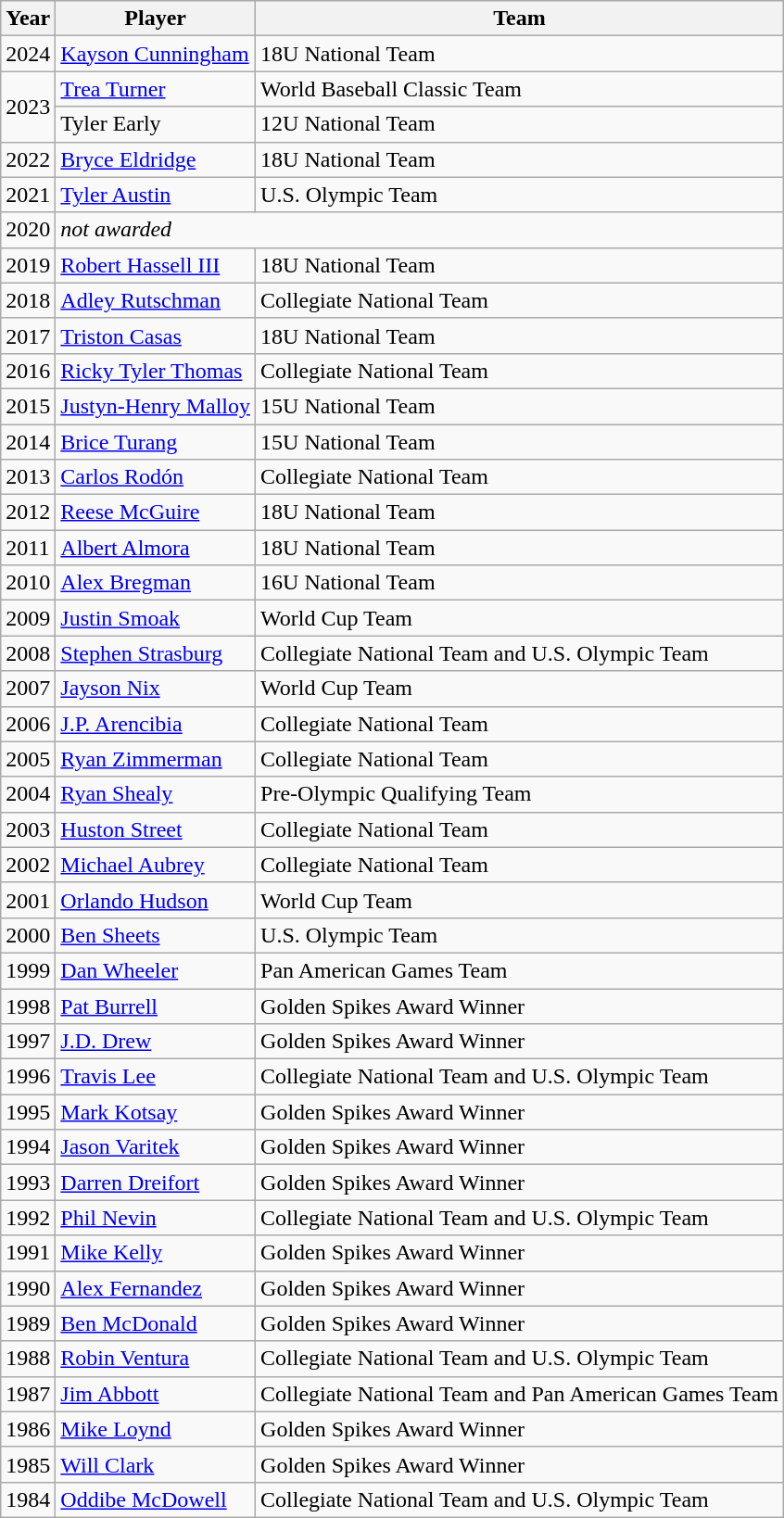<table class="wikitable">
<tr>
<th>Year</th>
<th>Player</th>
<th>Team</th>
</tr>
<tr>
<td>2024</td>
<td><a href='#'>Kayson Cunningham</a></td>
<td>18U National Team</td>
</tr>
<tr>
<td rowspan="2">2023</td>
<td><a href='#'>Trea Turner</a></td>
<td>World Baseball Classic Team</td>
</tr>
<tr>
<td>Tyler Early</td>
<td>12U National Team</td>
</tr>
<tr>
<td>2022</td>
<td><a href='#'>Bryce Eldridge</a></td>
<td>18U National Team</td>
</tr>
<tr>
<td>2021</td>
<td><a href='#'>Tyler Austin</a></td>
<td>U.S. Olympic Team</td>
</tr>
<tr>
<td>2020</td>
<td colspan="2"><em>not awarded</em></td>
</tr>
<tr>
<td>2019</td>
<td><a href='#'>Robert Hassell III</a></td>
<td>18U National Team</td>
</tr>
<tr>
<td>2018</td>
<td><a href='#'>Adley Rutschman</a></td>
<td>Collegiate National Team</td>
</tr>
<tr>
<td>2017</td>
<td><a href='#'>Triston Casas</a></td>
<td>18U National Team</td>
</tr>
<tr>
<td>2016</td>
<td><a href='#'>Ricky Tyler Thomas</a></td>
<td>Collegiate National Team</td>
</tr>
<tr>
<td>2015</td>
<td><a href='#'>Justyn-Henry Malloy</a></td>
<td>15U National Team</td>
</tr>
<tr>
<td>2014</td>
<td><a href='#'>Brice Turang</a></td>
<td>15U National Team</td>
</tr>
<tr>
<td>2013</td>
<td><a href='#'>Carlos Rodón</a></td>
<td>Collegiate National Team</td>
</tr>
<tr>
<td>2012</td>
<td><a href='#'>Reese McGuire</a></td>
<td>18U National Team</td>
</tr>
<tr>
<td>2011</td>
<td><a href='#'>Albert Almora</a></td>
<td>18U National Team</td>
</tr>
<tr>
<td>2010</td>
<td><a href='#'>Alex Bregman</a></td>
<td>16U National Team</td>
</tr>
<tr>
<td>2009</td>
<td><a href='#'>Justin Smoak</a></td>
<td>World Cup Team</td>
</tr>
<tr>
<td>2008</td>
<td><a href='#'>Stephen Strasburg</a></td>
<td>Collegiate National Team and U.S. Olympic Team</td>
</tr>
<tr>
<td>2007</td>
<td><a href='#'>Jayson Nix</a></td>
<td>World Cup Team</td>
</tr>
<tr>
<td>2006</td>
<td><a href='#'>J.P. Arencibia</a></td>
<td>Collegiate National Team</td>
</tr>
<tr>
<td>2005</td>
<td><a href='#'>Ryan Zimmerman</a></td>
<td>Collegiate National Team</td>
</tr>
<tr>
<td>2004</td>
<td><a href='#'>Ryan Shealy</a></td>
<td>Pre-Olympic Qualifying Team</td>
</tr>
<tr>
<td>2003</td>
<td><a href='#'>Huston Street</a></td>
<td>Collegiate National Team</td>
</tr>
<tr>
<td>2002</td>
<td><a href='#'>Michael Aubrey</a></td>
<td>Collegiate National Team</td>
</tr>
<tr>
<td>2001</td>
<td><a href='#'>Orlando Hudson</a></td>
<td>World Cup Team</td>
</tr>
<tr>
<td>2000</td>
<td><a href='#'>Ben Sheets</a></td>
<td>U.S. Olympic Team</td>
</tr>
<tr>
<td>1999</td>
<td><a href='#'>Dan Wheeler</a></td>
<td>Pan American Games Team</td>
</tr>
<tr>
<td>1998</td>
<td><a href='#'>Pat Burrell</a></td>
<td>Golden Spikes Award Winner</td>
</tr>
<tr>
<td>1997</td>
<td><a href='#'>J.D. Drew</a></td>
<td>Golden Spikes Award Winner</td>
</tr>
<tr>
<td>1996</td>
<td><a href='#'>Travis Lee</a></td>
<td>Collegiate National Team and U.S. Olympic Team</td>
</tr>
<tr>
<td>1995</td>
<td><a href='#'>Mark Kotsay</a></td>
<td>Golden Spikes Award Winner</td>
</tr>
<tr>
<td>1994</td>
<td><a href='#'>Jason Varitek</a></td>
<td>Golden Spikes Award Winner</td>
</tr>
<tr>
<td>1993</td>
<td><a href='#'>Darren Dreifort</a></td>
<td>Golden Spikes Award Winner</td>
</tr>
<tr>
<td>1992</td>
<td><a href='#'>Phil Nevin</a></td>
<td>Collegiate National Team and U.S. Olympic Team</td>
</tr>
<tr>
<td>1991</td>
<td><a href='#'>Mike Kelly</a></td>
<td>Golden Spikes Award Winner</td>
</tr>
<tr>
<td>1990</td>
<td><a href='#'>Alex Fernandez</a></td>
<td>Golden Spikes Award Winner</td>
</tr>
<tr>
<td>1989</td>
<td><a href='#'>Ben McDonald</a></td>
<td>Golden Spikes Award Winner</td>
</tr>
<tr>
<td>1988</td>
<td><a href='#'>Robin Ventura</a></td>
<td>Collegiate National Team and U.S. Olympic Team</td>
</tr>
<tr>
<td>1987</td>
<td><a href='#'>Jim Abbott</a></td>
<td>Collegiate National Team and Pan American Games Team</td>
</tr>
<tr>
<td>1986</td>
<td><a href='#'>Mike Loynd</a></td>
<td>Golden Spikes Award Winner</td>
</tr>
<tr>
<td>1985</td>
<td><a href='#'>Will Clark</a></td>
<td>Golden Spikes Award Winner</td>
</tr>
<tr>
<td>1984</td>
<td><a href='#'>Oddibe McDowell</a></td>
<td>Collegiate National Team and U.S. Olympic Team</td>
</tr>
</table>
